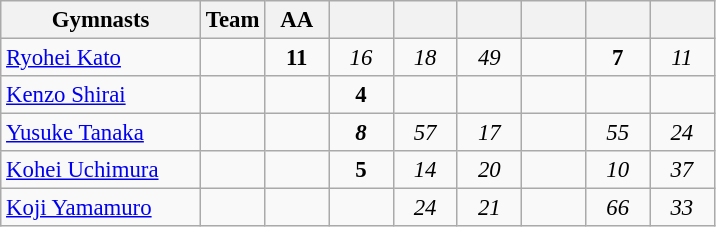<table class="wikitable sortable collapsible autocollapse plainrowheaders" style="text-align:center; font-size:95%;">
<tr>
<th width=28% class=unsortable>Gymnasts</th>
<th width=9% class=unsortable>Team</th>
<th width=9% class=unsortable>AA</th>
<th width=9% class=unsortable></th>
<th width=9% class=unsortable></th>
<th width=9% class=unsortable></th>
<th width=9% class=unsortable></th>
<th width=9% class=unsortable></th>
<th width=9% class=unsortable></th>
</tr>
<tr>
<td align=left><a href='#'>Ryohei Kato</a></td>
<td></td>
<td><strong>11</strong></td>
<td><em>16</em></td>
<td><em>18</em></td>
<td><em>49</em></td>
<td></td>
<td><strong>7</strong></td>
<td><em>11</em></td>
</tr>
<tr>
<td align=left><a href='#'>Kenzo Shirai</a></td>
<td></td>
<td></td>
<td><strong>4</strong></td>
<td></td>
<td></td>
<td></td>
<td></td>
<td></td>
</tr>
<tr>
<td align=left><a href='#'>Yusuke Tanaka</a></td>
<td></td>
<td></td>
<td><strong><em>8</em></strong></td>
<td><em>57</em></td>
<td><em>17</em></td>
<td></td>
<td><em>55</em></td>
<td><em>24</em></td>
</tr>
<tr>
<td align=left><a href='#'>Kohei Uchimura</a></td>
<td></td>
<td></td>
<td><strong>5</strong></td>
<td><em>14</em></td>
<td><em>20</em></td>
<td></td>
<td><em>10</em></td>
<td><em>37</em></td>
</tr>
<tr>
<td align=left><a href='#'>Koji Yamamuro</a></td>
<td></td>
<td></td>
<td></td>
<td><em>24</em></td>
<td><em>21</em></td>
<td></td>
<td><em>66</em></td>
<td><em>33</em></td>
</tr>
</table>
